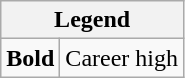<table class="wikitable mw-collapsible">
<tr>
<th colspan="2">Legend</th>
</tr>
<tr>
<td><strong>Bold</strong></td>
<td>Career high</td>
</tr>
</table>
